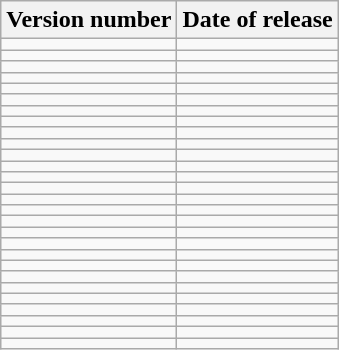<table class="wikitable">
<tr class="hintergrundfarbe5">
<th>Version number</th>
<th>Date of release</th>
</tr>
<tr>
<td></td>
<td></td>
</tr>
<tr>
<td></td>
<td></td>
</tr>
<tr>
<td></td>
<td></td>
</tr>
<tr>
<td></td>
<td></td>
</tr>
<tr>
<td></td>
<td></td>
</tr>
<tr>
<td></td>
<td></td>
</tr>
<tr>
<td></td>
<td></td>
</tr>
<tr>
<td></td>
<td></td>
</tr>
<tr>
<td></td>
<td></td>
</tr>
<tr>
<td></td>
<td></td>
</tr>
<tr>
<td></td>
<td></td>
</tr>
<tr>
<td></td>
<td></td>
</tr>
<tr>
<td></td>
<td></td>
</tr>
<tr>
<td></td>
<td></td>
</tr>
<tr>
<td></td>
<td></td>
</tr>
<tr>
<td></td>
<td></td>
</tr>
<tr>
<td></td>
<td></td>
</tr>
<tr>
<td></td>
<td></td>
</tr>
<tr>
<td></td>
<td></td>
</tr>
<tr>
<td></td>
<td></td>
</tr>
<tr>
<td></td>
<td></td>
</tr>
<tr>
<td></td>
<td></td>
</tr>
<tr>
<td></td>
<td></td>
</tr>
<tr>
<td></td>
<td></td>
</tr>
<tr>
<td></td>
<td></td>
</tr>
<tr>
<td></td>
<td></td>
</tr>
<tr>
<td></td>
<td></td>
</tr>
<tr>
<td></td>
<td></td>
</tr>
</table>
